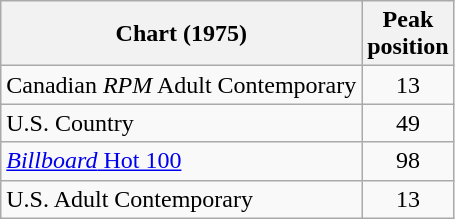<table class="wikitable sortable">
<tr>
<th align="left">Chart (1975)</th>
<th align="center">Peak<br>position</th>
</tr>
<tr>
<td align="left">Canadian <em>RPM</em> Adult Contemporary</td>
<td align="center">13</td>
</tr>
<tr>
<td align="left">U.S. Country</td>
<td align="center">49</td>
</tr>
<tr>
<td align="left"><a href='#'><em>Billboard</em> Hot 100</a></td>
<td align="center">98</td>
</tr>
<tr>
<td align="left">U.S. Adult Contemporary</td>
<td align="center">13</td>
</tr>
</table>
